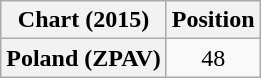<table class="wikitable sortable plainrowheaders" style="text-align:center">
<tr>
<th scope="col">Chart (2015)</th>
<th scope="col">Position</th>
</tr>
<tr>
<th scope="row">Poland (ZPAV)</th>
<td>48</td>
</tr>
</table>
